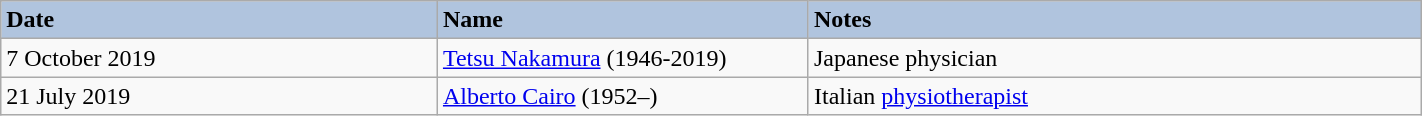<table class="wikitable" style="width:75%; border:gray solid 1px; text-align:middle;">
<tr>
<th style="text-align: left;background:#B0C4DE">Date</th>
<th style="width:240px; text-align:left; background:#b0c4de;">Name</th>
<th style="text-align: left;background:#B0C4DE">Notes</th>
</tr>
<tr>
<td>7 October 2019</td>
<td><a href='#'>Tetsu Nakamura</a> (1946-2019)</td>
<td>Japanese physician</td>
</tr>
<tr>
<td>21 July 2019</td>
<td><a href='#'>Alberto Cairo</a> (1952–)</td>
<td>Italian <a href='#'>physiotherapist</a></td>
</tr>
</table>
